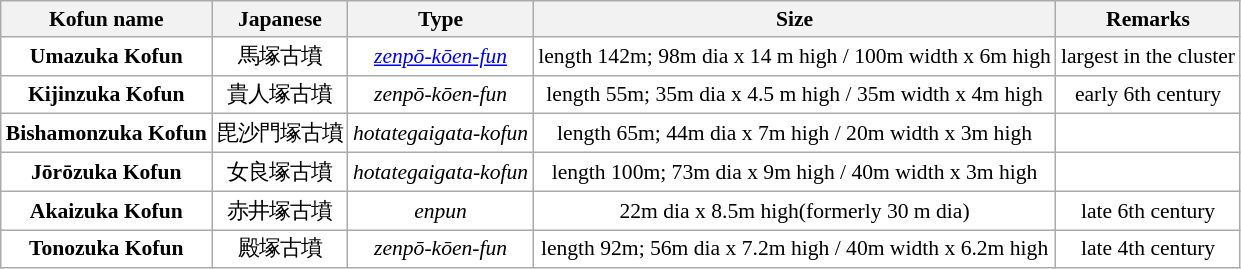<table class="wikitable" style="text-align:center;background:#ffffff;white-space:nowrap;font-size:90%">
<tr>
<th>Kofun name</th>
<th>Japanese</th>
<th>Type</th>
<th>Size</th>
<th>Remarks</th>
</tr>
<tr>
<td><strong>Umazuka Kofun</strong></td>
<td>馬塚古墳</td>
<td><em><a href='#'>zenpō-kōen-fun</a></em></td>
<td>length 142m; 98m dia x 14 m high / 100m width x 6m high</td>
<td>largest in the cluster</td>
</tr>
<tr>
<td><strong>Kijinzuka Kofun</strong></td>
<td>貴人塚古墳</td>
<td><em>zenpō-kōen-fun</em></td>
<td>length 55m; 35m dia x 4.5 m high / 35m width x 4m high</td>
<td>early 6th century</td>
</tr>
<tr>
<td><strong>Bishamonzuka Kofun</strong></td>
<td>毘沙門塚古墳</td>
<td><em>hotategaigata-kofun</em></td>
<td>length 65m; 44m dia x 7m high / 20m width x 3m high</td>
<td></td>
</tr>
<tr>
<td><strong>Jōrōzuka Kofun</strong></td>
<td>女良塚古墳</td>
<td><em>hotategaigata-kofun</em></td>
<td>length 100m; 73m dia x 9m high / 40m width x 3m high</td>
<td></td>
</tr>
<tr>
<td><strong>Akaizuka Kofun</strong></td>
<td>赤井塚古墳</td>
<td><em>enpun</em></td>
<td>22m dia x 8.5m high(formerly 30 m dia)</td>
<td>late 6th century</td>
</tr>
<tr>
<td><strong>Tonozuka Kofun</strong></td>
<td>殿塚古墳</td>
<td><em>zenpō-kōen-fun</em></td>
<td>length 92m; 56m dia x 7.2m high / 40m width x 6.2m high</td>
<td>late 4th century</td>
</tr>
</table>
